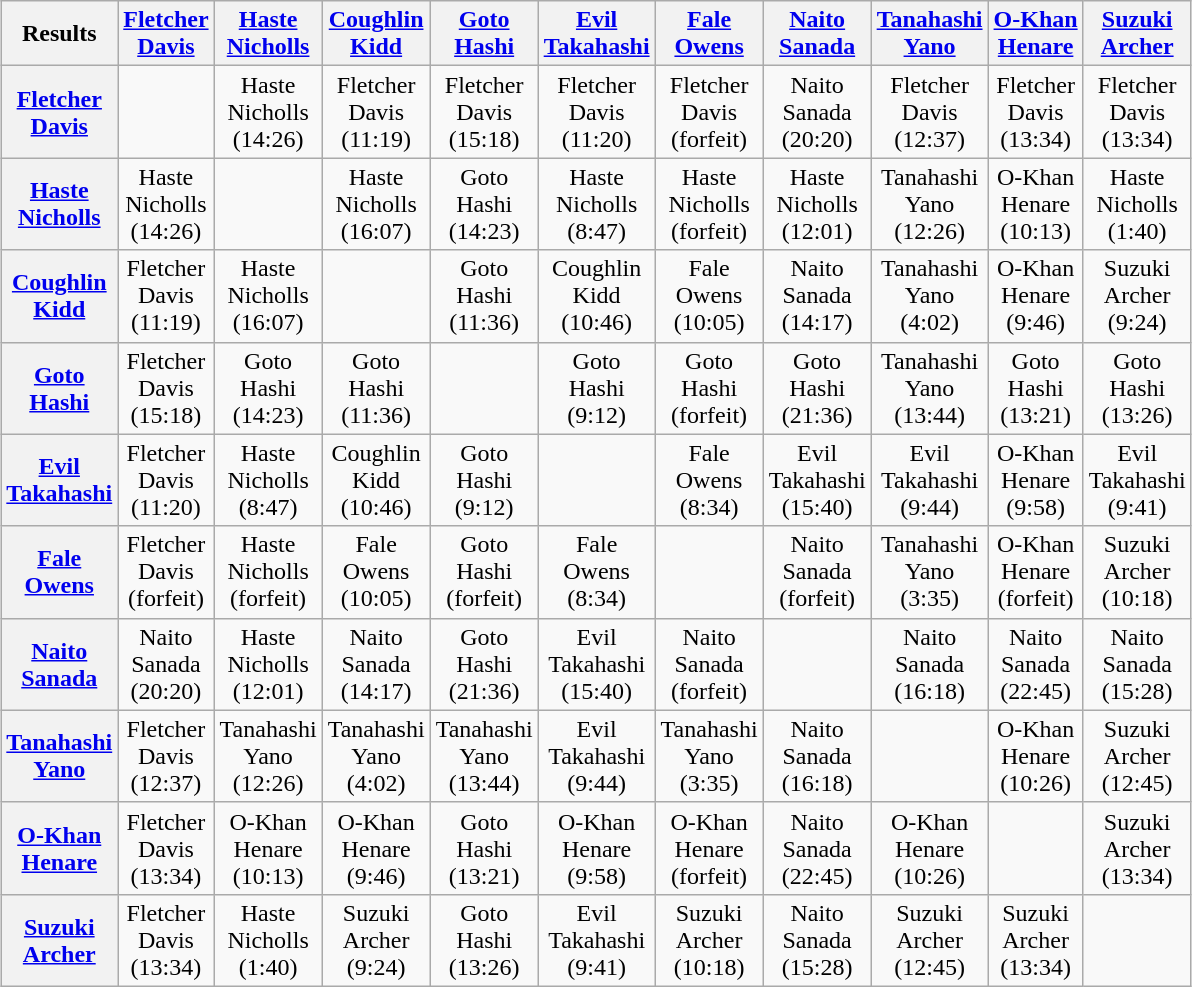<table class="wikitable" style="margin: 1em auto 1em auto;text-align:center">
<tr align="center">
<th>Results</th>
<th><a href='#'>Fletcher</a><br><a href='#'>Davis</a></th>
<th><a href='#'>Haste</a><br><a href='#'>Nicholls</a></th>
<th><a href='#'>Coughlin</a><br><a href='#'>Kidd</a></th>
<th><a href='#'>Goto</a><br><a href='#'>Hashi</a></th>
<th><a href='#'>Evil</a><br><a href='#'>Takahashi</a></th>
<th><a href='#'>Fale</a><br><a href='#'>Owens</a></th>
<th><a href='#'>Naito</a><br><a href='#'>Sanada</a></th>
<th><a href='#'>Tanahashi</a><br><a href='#'>Yano</a></th>
<th><a href='#'>O-Khan</a><br><a href='#'>Henare</a></th>
<th><a href='#'>Suzuki</a><br><a href='#'>Archer</a></th>
</tr>
<tr align="center">
<th><a href='#'>Fletcher</a><br><a href='#'>Davis</a></th>
<td></td>
<td>Haste<br>Nicholls<br>(14:26)</td>
<td>Fletcher<br>Davis<br>(11:19)</td>
<td>Fletcher<br>Davis<br>(15:18)</td>
<td>Fletcher<br>Davis<br>(11:20)</td>
<td>Fletcher<br>Davis<br>(forfeit)</td>
<td>Naito<br>Sanada<br>(20:20)</td>
<td>Fletcher<br>Davis<br>(12:37)</td>
<td>Fletcher<br>Davis<br>(13:34)</td>
<td>Fletcher<br>Davis<br>(13:34)</td>
</tr>
<tr align="center">
<th><a href='#'>Haste</a><br><a href='#'>Nicholls</a></th>
<td>Haste<br>Nicholls<br>(14:26)</td>
<td></td>
<td>Haste<br>Nicholls<br>(16:07)</td>
<td>Goto<br>Hashi<br>(14:23)</td>
<td>Haste<br>Nicholls<br>(8:47)</td>
<td>Haste<br>Nicholls<br>(forfeit)</td>
<td>Haste<br>Nicholls<br>(12:01)</td>
<td>Tanahashi<br>Yano<br>(12:26)</td>
<td>O-Khan<br>Henare<br>(10:13)</td>
<td>Haste<br>Nicholls<br>(1:40)</td>
</tr>
<tr align="center">
<th><a href='#'>Coughlin</a><br><a href='#'>Kidd</a></th>
<td>Fletcher<br>Davis<br>(11:19)</td>
<td>Haste<br>Nicholls<br>(16:07)</td>
<td></td>
<td>Goto<br>Hashi<br>(11:36)</td>
<td>Coughlin<br>Kidd<br>(10:46)</td>
<td>Fale<br>Owens<br>(10:05)</td>
<td>Naito<br>Sanada<br>(14:17)</td>
<td>Tanahashi<br>Yano<br>(4:02)</td>
<td>O-Khan<br>Henare<br>(9:46)</td>
<td>Suzuki<br>Archer<br>(9:24)</td>
</tr>
<tr align="center">
<th><a href='#'>Goto</a><br><a href='#'>Hashi</a></th>
<td>Fletcher<br>Davis<br>(15:18)</td>
<td>Goto<br>Hashi<br>(14:23)</td>
<td>Goto<br>Hashi<br>(11:36)</td>
<td></td>
<td>Goto<br>Hashi<br>(9:12)</td>
<td>Goto<br>Hashi<br>(forfeit)</td>
<td>Goto<br>Hashi<br>(21:36)</td>
<td>Tanahashi<br>Yano<br>(13:44)</td>
<td>Goto<br>Hashi<br>(13:21)</td>
<td>Goto<br>Hashi<br>(13:26)</td>
</tr>
<tr align="center">
<th><a href='#'>Evil</a><br><a href='#'>Takahashi</a></th>
<td>Fletcher<br>Davis<br>(11:20)</td>
<td>Haste<br>Nicholls<br>(8:47)</td>
<td>Coughlin<br>Kidd<br>(10:46)</td>
<td>Goto<br>Hashi<br>(9:12)</td>
<td></td>
<td>Fale<br>Owens<br>(8:34)</td>
<td>Evil<br>Takahashi<br>(15:40)</td>
<td>Evil<br>Takahashi<br>(9:44)</td>
<td>O-Khan<br>Henare<br>(9:58)</td>
<td>Evil<br>Takahashi<br>(9:41)</td>
</tr>
<tr align="center">
<th><a href='#'>Fale</a><br><a href='#'>Owens</a></th>
<td>Fletcher<br>Davis<br>(forfeit)</td>
<td>Haste<br>Nicholls<br>(forfeit)</td>
<td>Fale<br>Owens<br>(10:05)</td>
<td>Goto<br>Hashi<br>(forfeit)</td>
<td>Fale<br>Owens<br>(8:34)</td>
<td></td>
<td>Naito<br>Sanada<br>(forfeit)</td>
<td>Tanahashi<br>Yano<br>(3:35)</td>
<td>O-Khan<br>Henare<br>(forfeit)</td>
<td>Suzuki<br>Archer<br>(10:18)</td>
</tr>
<tr align="center">
<th><a href='#'>Naito</a><br><a href='#'>Sanada</a></th>
<td>Naito<br>Sanada<br>(20:20)</td>
<td>Haste<br>Nicholls<br>(12:01)</td>
<td>Naito<br>Sanada<br>(14:17)</td>
<td>Goto<br>Hashi<br>(21:36)</td>
<td>Evil<br>Takahashi<br>(15:40)</td>
<td>Naito<br>Sanada<br>(forfeit)</td>
<td></td>
<td>Naito<br>Sanada<br>(16:18)</td>
<td>Naito<br>Sanada<br>(22:45)</td>
<td>Naito<br>Sanada<br>(15:28)</td>
</tr>
<tr align="center">
<th><a href='#'>Tanahashi</a><br><a href='#'>Yano</a></th>
<td>Fletcher<br>Davis<br>(12:37)</td>
<td>Tanahashi<br>Yano<br>(12:26)</td>
<td>Tanahashi<br>Yano<br>(4:02)</td>
<td>Tanahashi<br>Yano<br>(13:44)</td>
<td>Evil<br>Takahashi<br>(9:44)</td>
<td>Tanahashi<br>Yano<br>(3:35)</td>
<td>Naito<br>Sanada<br>(16:18)</td>
<td></td>
<td>O-Khan<br>Henare<br>(10:26)</td>
<td>Suzuki<br>Archer<br>(12:45)</td>
</tr>
<tr align="center">
<th><a href='#'>O-Khan</a><br><a href='#'>Henare</a></th>
<td>Fletcher<br>Davis<br>(13:34)</td>
<td>O-Khan<br>Henare<br>(10:13)</td>
<td>O-Khan<br>Henare<br>(9:46)</td>
<td>Goto<br>Hashi<br>(13:21)</td>
<td>O-Khan<br>Henare<br>(9:58)</td>
<td>O-Khan<br>Henare<br>(forfeit)</td>
<td>Naito<br>Sanada<br>(22:45)</td>
<td>O-Khan<br>Henare<br>(10:26)</td>
<td></td>
<td>Suzuki<br>Archer<br>(13:34)</td>
</tr>
<tr align="center">
<th><a href='#'>Suzuki</a><br><a href='#'>Archer</a></th>
<td>Fletcher<br>Davis<br>(13:34)</td>
<td>Haste<br>Nicholls<br>(1:40)</td>
<td>Suzuki<br>Archer<br>(9:24)</td>
<td>Goto<br>Hashi<br>(13:26)</td>
<td>Evil<br>Takahashi<br>(9:41)</td>
<td>Suzuki<br>Archer<br>(10:18)</td>
<td>Naito<br>Sanada<br>(15:28)</td>
<td>Suzuki<br>Archer<br>(12:45)</td>
<td>Suzuki<br>Archer<br>(13:34)</td>
<td></td>
</tr>
</table>
